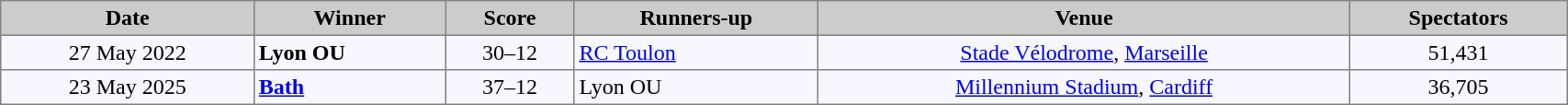<table bgcolor="#f7f8ff" cellpadding="3" width="90%" cellspacing="0" border="1" style="font-size: 100%; border: grey solid 1px; border-collapse: collapse;">
<tr bgcolor="#CCCCCC">
<td align=center><strong>Date</strong></td>
<td align=center><strong>Winner</strong></td>
<td align=center><strong>Score</strong></td>
<td align=center><strong>Runners-up</strong></td>
<td align=center><strong>Venue</strong></td>
<td align=center><strong>Spectators</strong></td>
</tr>
<tr>
<td align=center>27 May 2022</td>
<td> <strong>Lyon OU</strong></td>
<td align=center>30–12</td>
<td> <a href='#'>RC Toulon</a></td>
<td align=center><a href='#'>Stade Vélodrome</a>, <a href='#'>Marseille</a></td>
<td align=center>51,431</td>
</tr>
<tr>
<td align=center>23 May 2025</td>
<td> <strong><a href='#'>Bath</a></strong></td>
<td align=center>37–12</td>
<td> Lyon OU</td>
<td align=center><a href='#'>Millennium Stadium</a>, <a href='#'>Cardiff</a></td>
<td align=center>36,705</td>
</tr>
</table>
